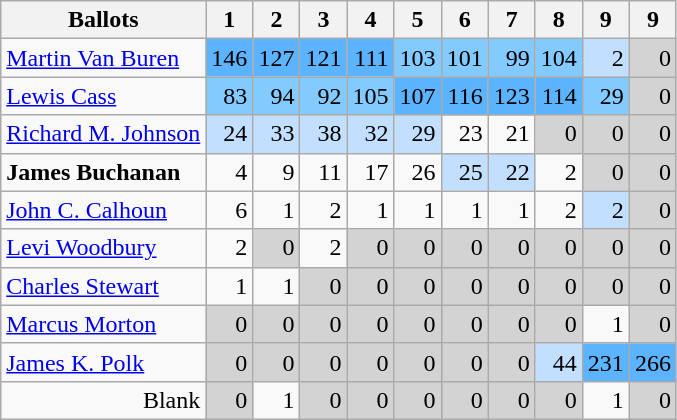<table class="wikitable" style="text-align:right">
<tr>
<th>Ballots</th>
<th>1</th>
<th>2</th>
<th>3</th>
<th>4</th>
<th>5</th>
<th>6</th>
<th>7</th>
<th>8</th>
<th>9</th>
<th>9</th>
</tr>
<tr>
<td align="left"><a href='#'>Martin Van Buren</a></td>
<td style="background:#5cb3ff">146</td>
<td style="background:#5cb3ff">127</td>
<td style="background:#5cb3ff">121</td>
<td style="background:#5cb3ff">111</td>
<td style="background:#82caff">103</td>
<td style="background:#82caff">101</td>
<td style="background:#82caff">99</td>
<td style="background:#82caff">104</td>
<td style="background:#c2dfff">2</td>
<td style="background:#d3d3d3">0</td>
</tr>
<tr>
<td align="left"><a href='#'>Lewis Cass</a></td>
<td style="background:#82caff">83</td>
<td style="background:#82caff">94</td>
<td style="background:#82caff">92</td>
<td style="background:#82caff">105</td>
<td style="background:#5cb3ff">107</td>
<td style="background:#5cb3ff">116</td>
<td style="background:#5cb3ff">123</td>
<td style="background:#5cb3ff">114</td>
<td style="background:#82caff">29</td>
<td style="background:#d3d3d3">0</td>
</tr>
<tr>
<td align="left"><a href='#'>Richard M. Johnson</a></td>
<td style="background:#c2dfff">24</td>
<td style="background:#c2dfff">33</td>
<td style="background:#c2dfff">38</td>
<td style="background:#c2dfff">32</td>
<td style="background:#c2dfff">29</td>
<td>23</td>
<td>21</td>
<td style="background:#d3d3d3">0</td>
<td style="background:#d3d3d3">0</td>
<td style="background:#d3d3d3">0</td>
</tr>
<tr>
<td align="left"><strong>James Buchanan</strong></td>
<td>4</td>
<td>9</td>
<td>11</td>
<td>17</td>
<td>26</td>
<td style="background:#c2dfff">25</td>
<td style="background:#c2dfff">22</td>
<td>2</td>
<td style="background:#d3d3d3">0</td>
<td style="background:#d3d3d3">0</td>
</tr>
<tr>
<td align="left"><a href='#'>John C. Calhoun</a></td>
<td>6</td>
<td>1</td>
<td>2</td>
<td>1</td>
<td>1</td>
<td>1</td>
<td>1</td>
<td>2</td>
<td style="background:#c2dfff">2</td>
<td style="background:#d3d3d3">0</td>
</tr>
<tr>
<td align="left"><a href='#'>Levi Woodbury</a></td>
<td>2</td>
<td style="background:#d3d3d3">0</td>
<td>2</td>
<td style="background:#d3d3d3">0</td>
<td style="background:#d3d3d3">0</td>
<td style="background:#d3d3d3">0</td>
<td style="background:#d3d3d3">0</td>
<td style="background:#d3d3d3">0</td>
<td style="background:#d3d3d3">0</td>
<td style="background:#d3d3d3">0</td>
</tr>
<tr>
<td align="left"><a href='#'>Charles Stewart</a></td>
<td>1</td>
<td>1</td>
<td style="background:#d3d3d3">0</td>
<td style="background:#d3d3d3">0</td>
<td style="background:#d3d3d3">0</td>
<td style="background:#d3d3d3">0</td>
<td style="background:#d3d3d3">0</td>
<td style="background:#d3d3d3">0</td>
<td style="background:#d3d3d3">0</td>
<td style="background:#d3d3d3">0</td>
</tr>
<tr>
<td align="left"><a href='#'>Marcus Morton</a></td>
<td style="background:#d3d3d3">0</td>
<td style="background:#d3d3d3">0</td>
<td style="background:#d3d3d3">0</td>
<td style="background:#d3d3d3">0</td>
<td style="background:#d3d3d3">0</td>
<td style="background:#d3d3d3">0</td>
<td style="background:#d3d3d3">0</td>
<td style="background:#d3d3d3">0</td>
<td>1</td>
<td style="background:#d3d3d3">0</td>
</tr>
<tr>
<td align="left"><a href='#'>James K. Polk</a></td>
<td style="background:#d3d3d3">0</td>
<td style="background:#d3d3d3">0</td>
<td style="background:#d3d3d3">0</td>
<td style="background:#d3d3d3">0</td>
<td style="background:#d3d3d3">0</td>
<td style="background:#d3d3d3">0</td>
<td style="background:#d3d3d3">0</td>
<td style="background:#c2dfff">44</td>
<td style="background:#5cb3ff">231</td>
<td style="background:#5cb3ff">266</td>
</tr>
<tr>
<td>Blank</td>
<td style="background:#d3d3d3">0</td>
<td>1</td>
<td style="background:#d3d3d3">0</td>
<td style="background:#d3d3d3">0</td>
<td style="background:#d3d3d3">0</td>
<td style="background:#d3d3d3">0</td>
<td style="background:#d3d3d3">0</td>
<td style="background:#d3d3d3">0</td>
<td>1</td>
<td style="background:#d3d3d3">0</td>
</tr>
</table>
